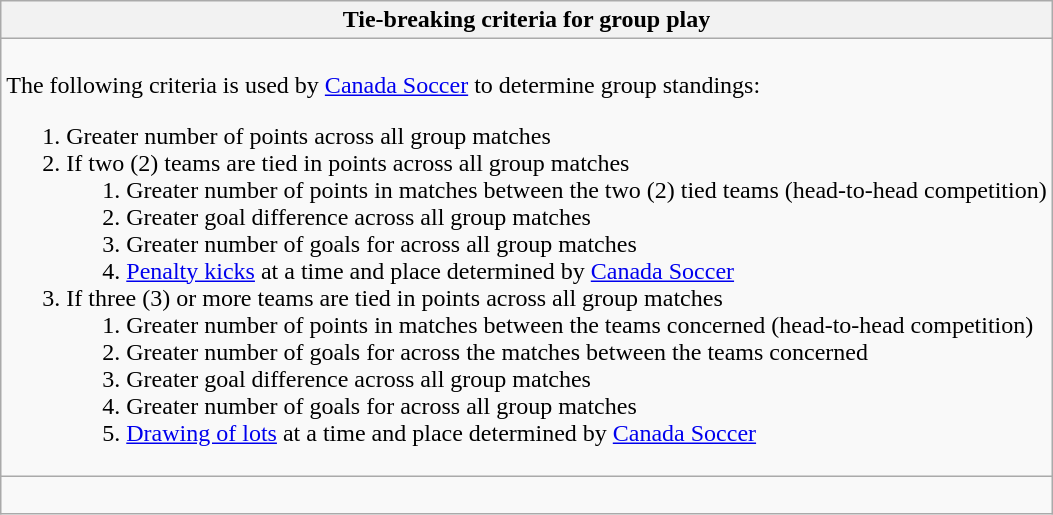<table class="wikitable collapsible" style="min-width:25em; max-width:145em;">
<tr>
<th>Tie-breaking criteria for group play</th>
</tr>
<tr>
<td style="max-width:145em;"><br>The following criteria is used by <a href='#'>Canada Soccer</a> to determine group standings:<ol><li>Greater number of points across all group matches</li><li>If two (2) teams are tied in points across all group matches<ol><li>Greater number of points in matches between the two (2) tied teams (head-to-head competition)</li><li>Greater goal difference across all group matches</li><li>Greater number of goals for across all group matches</li><li><a href='#'>Penalty kicks</a> at a time and place determined by <a href='#'>Canada Soccer</a></li></ol></li><li>If three (3) or more teams are tied in points across all group matches<ol><li>Greater number of points in matches between the teams concerned (head-to-head competition)</li><li>Greater number of goals for across the matches between the teams concerned</li><li>Greater goal difference across all group matches</li><li>Greater number of goals for across all group matches</li><li><a href='#'>Drawing of lots</a> at a time and place determined by <a href='#'>Canada Soccer</a></li></ol></li></ol></td>
</tr>
<tr>
<td><br></td>
</tr>
</table>
